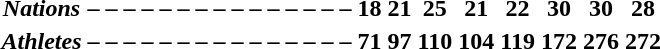<table>
<tr>
</tr>
<tr>
</tr>
<tr>
</tr>
<tr>
</tr>
<tr>
</tr>
<tr>
</tr>
<tr>
</tr>
<tr>
</tr>
<tr>
</tr>
<tr>
</tr>
<tr>
</tr>
<tr>
</tr>
<tr>
</tr>
<tr>
</tr>
<tr>
</tr>
<tr>
</tr>
<tr>
</tr>
<tr>
</tr>
<tr>
</tr>
<tr>
</tr>
<tr>
</tr>
<tr>
</tr>
<tr>
</tr>
<tr>
</tr>
<tr>
</tr>
<tr>
</tr>
<tr>
</tr>
<tr>
</tr>
<tr>
</tr>
<tr>
</tr>
<tr>
</tr>
<tr>
</tr>
<tr>
</tr>
<tr>
</tr>
<tr>
</tr>
<tr>
</tr>
<tr>
</tr>
<tr>
</tr>
<tr>
</tr>
<tr>
</tr>
<tr>
</tr>
<tr>
</tr>
<tr>
</tr>
<tr>
</tr>
<tr>
</tr>
<tr>
<th><em>Nations</em></th>
<th>–</th>
<th>–</th>
<th>–</th>
<th>–</th>
<th>–</th>
<th>–</th>
<th>–</th>
<th>–</th>
<th>–</th>
<th>–</th>
<th>–</th>
<th>–</th>
<th>–</th>
<th>–</th>
<th>–</th>
<th>18</th>
<th>21</th>
<th>25</th>
<th>21</th>
<th>22</th>
<th>30</th>
<th>30</th>
<th>28</th>
<th></th>
</tr>
<tr>
<th><em>Athletes</em></th>
<th>–</th>
<th>–</th>
<th>–</th>
<th>–</th>
<th>–</th>
<th>–</th>
<th>–</th>
<th>–</th>
<th>–</th>
<th>–</th>
<th>–</th>
<th>–</th>
<th>–</th>
<th>–</th>
<th>–</th>
<th>71</th>
<th>97</th>
<th>110</th>
<th>104</th>
<th>119</th>
<th>172</th>
<th>276</th>
<th>272</th>
<th></th>
</tr>
<tr>
</tr>
<tr>
</tr>
</table>
